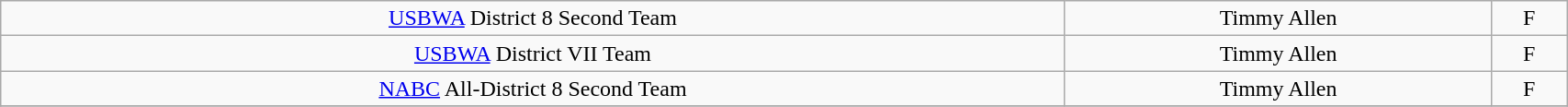<table class="wikitable" style="width: 90%;text-align: center;">
<tr align="center">
<td rowspan="1"><a href='#'>USBWA</a> District 8 Second Team</td>
<td>Timmy Allen</td>
<td>F</td>
</tr>
<tr>
<td rowspan="1"><a href='#'>USBWA</a> District VII Team</td>
<td>Timmy Allen</td>
<td>F</td>
</tr>
<tr>
<td rowspan="1"><a href='#'>NABC</a> All-District 8 Second Team</td>
<td>Timmy Allen</td>
<td>F</td>
</tr>
<tr>
</tr>
</table>
